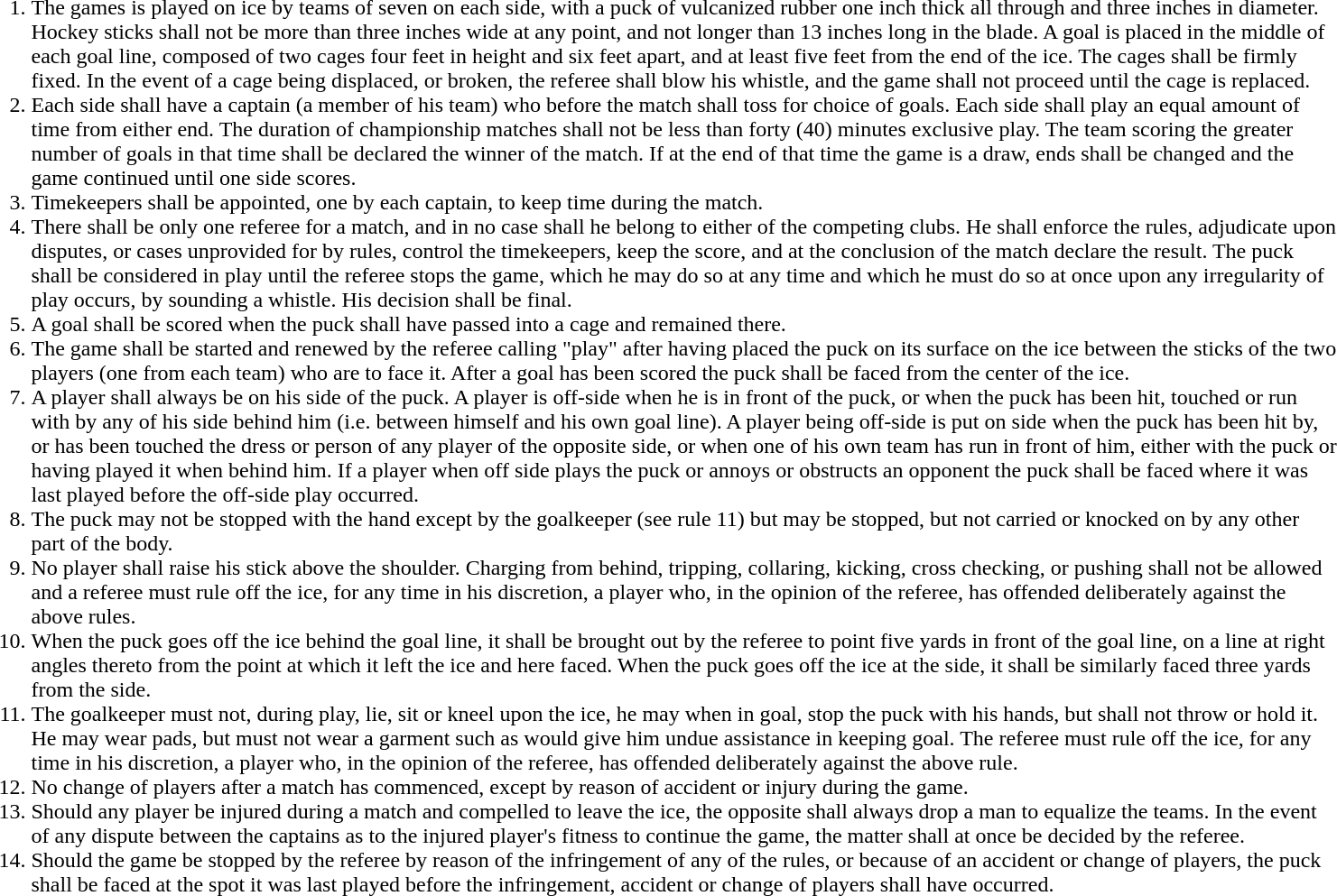<table style="width:80%;text-align:center">
<tr>
<td style="text-align:left"><br><ol><li>The games is played on ice by teams of seven on each side, with a puck of vulcanized rubber one inch thick all through and three inches in diameter. Hockey sticks shall not be more than three inches wide at any point, and not longer than 13 inches long in the blade. A goal is placed in the middle of each goal line, composed of two cages four feet in height and six feet apart, and at least five feet from the end of the ice. The cages shall be firmly fixed. In the event of a cage being displaced, or broken, the referee shall blow his whistle, and the game shall not proceed until the cage is replaced.</li><li>Each side shall have a captain (a member of his team) who before the match shall toss for choice of goals. Each side shall play an equal amount of time from either end. The duration of championship matches shall not be less than forty (40) minutes exclusive play. The team scoring the greater number of goals in that time shall be declared the winner of the match. If at the end of that time the game is a draw, ends shall be changed and the game continued until one side scores.</li><li>Timekeepers shall be appointed, one by each captain, to keep time during the match.</li><li>There shall be only one referee for a match, and in no case shall he belong to either of the competing clubs. He shall enforce the rules, adjudicate upon disputes, or cases unprovided for by rules, control the timekeepers, keep the score, and at the conclusion of the match declare the result. The puck shall be considered in play until the referee stops the game, which he may do so at any time and which he must do so at once upon any irregularity of play occurs, by sounding a whistle. His decision shall be final.</li><li>A goal shall be scored when the puck shall have passed into a cage and remained there.</li><li>The game shall be started and renewed by the referee calling "play" after having placed the puck on its surface on the ice between the sticks of the two players (one from each team) who are to face it. After a goal has been scored the puck shall be faced from the center of the ice.</li><li>A player shall always be on his side of the puck. A player is off-side when he is in front of the puck, or when the puck has been hit, touched or run with by any of his side behind him (i.e. between himself and his own goal line). A player being off-side is put on side when the puck has been hit by, or has been touched the dress or person of any player of the opposite side, or when one of his own team has run in front of him, either with the puck or having played it when behind him. If a player when off side plays the puck or annoys or obstructs an opponent  the puck shall be faced where it was last played before the off-side play occurred.</li><li>The puck may not be stopped with the hand except by the goalkeeper (see rule 11) but may be stopped, but not carried or knocked on by any other part of the body.</li><li>No player shall raise his stick above the shoulder. Charging from behind, tripping, collaring, kicking, cross checking, or pushing shall not be allowed and a referee must rule off the ice, for any time in his discretion, a player who, in the opinion of the referee, has offended deliberately against the above rules.</li><li>When the puck goes off the ice behind the goal line, it shall be brought out by the referee to point five yards in front of the goal line, on a line at right angles thereto from the point at which it left the ice and here faced. When the puck goes off the ice at the side, it shall be similarly faced three yards from the side.</li><li>The goalkeeper must not, during play, lie, sit or kneel upon the ice, he may when in goal, stop the puck with his hands, but shall not throw or hold it. He may wear pads, but must not wear a garment such as would give him undue assistance in keeping goal. The referee must rule off the ice, for any time in his discretion, a player who, in the opinion of the referee, has offended deliberately against the above rule.</li><li>No change of players after a match has commenced, except by reason of accident or injury during the game.</li><li>Should any player be injured during a match and compelled to leave the ice, the opposite shall always drop a man to equalize the teams. In the event of any dispute between the captains as to the injured player's fitness to continue the game, the matter shall at once be decided by the referee.</li><li>Should the game be stopped by the referee by reason of the infringement of any of the rules, or because of an accident or change of players, the puck shall be faced at the spot it was last played before the infringement, accident or change of players shall have occurred.</li></ol></td>
</tr>
</table>
